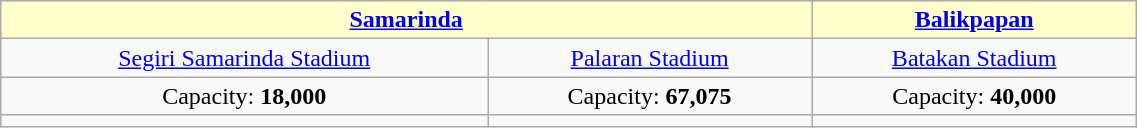<table class="wikitable" style="text-align:center; width: 60%;">
<tr>
<th colspan="2" style="background:#ffc;" "width:20%;"><a href='#'>Samarinda</a></th>
<th style="background:#ffc;" "width:20%;"><a href='#'>Balikpapan</a></th>
</tr>
<tr>
<td><a href='#'>Segiri Samarinda Stadium</a></td>
<td><a href='#'>Palaran Stadium</a></td>
<td><a href='#'>Batakan Stadium</a></td>
</tr>
<tr>
<td>Capacity: <strong>18,000</strong></td>
<td>Capacity: <strong>67,075</strong></td>
<td>Capacity: <strong>40,000</strong></td>
</tr>
<tr>
<td></td>
<td></td>
<td></td>
</tr>
</table>
